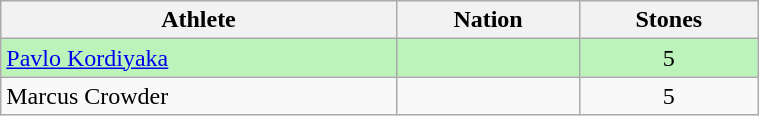<table class="wikitable" style="text-align:center;width: 40%;">
<tr>
<th scope="col">Athlete</th>
<th scope="col">Nation</th>
<th scope="col">Stones</th>
</tr>
<tr bgcolor=bbf3bb>
<td align=left><a href='#'>Pavlo Kordiyaka</a></td>
<td align=left></td>
<td>5</td>
</tr>
<tr>
<td align=left>Marcus Crowder</td>
<td align=left></td>
<td>5</td>
</tr>
</table>
